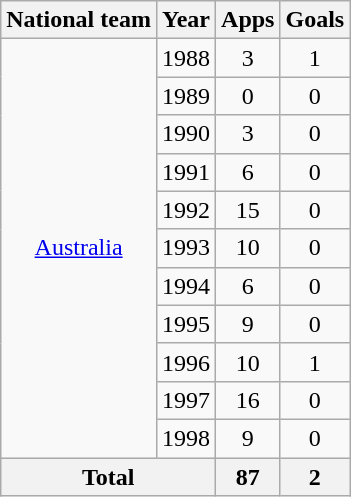<table class="wikitable" style="text-align:center">
<tr>
<th>National team</th>
<th>Year</th>
<th>Apps</th>
<th>Goals</th>
</tr>
<tr>
<td rowspan="11"><a href='#'>Australia</a></td>
<td>1988</td>
<td>3</td>
<td>1</td>
</tr>
<tr>
<td>1989</td>
<td>0</td>
<td>0</td>
</tr>
<tr>
<td>1990</td>
<td>3</td>
<td>0</td>
</tr>
<tr>
<td>1991</td>
<td>6</td>
<td>0</td>
</tr>
<tr>
<td>1992</td>
<td>15</td>
<td>0</td>
</tr>
<tr>
<td>1993</td>
<td>10</td>
<td>0</td>
</tr>
<tr>
<td>1994</td>
<td>6</td>
<td>0</td>
</tr>
<tr>
<td>1995</td>
<td>9</td>
<td>0</td>
</tr>
<tr>
<td>1996</td>
<td>10</td>
<td>1</td>
</tr>
<tr>
<td>1997</td>
<td>16</td>
<td>0</td>
</tr>
<tr>
<td>1998</td>
<td>9</td>
<td>0</td>
</tr>
<tr>
<th colspan="2">Total</th>
<th>87</th>
<th>2</th>
</tr>
</table>
